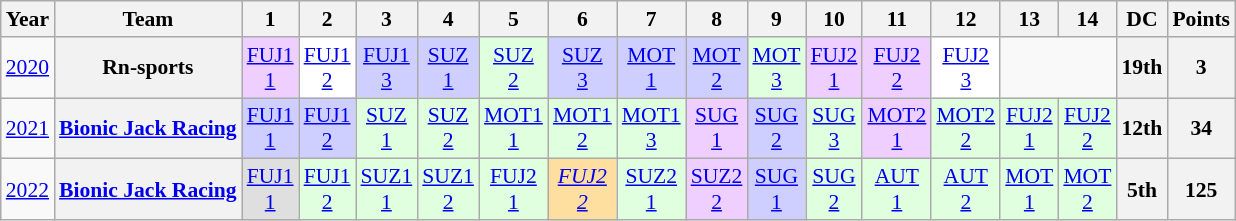<table class="wikitable" style="text-align:center; font-size:90%">
<tr>
<th>Year</th>
<th>Team</th>
<th>1</th>
<th>2</th>
<th>3</th>
<th>4</th>
<th>5</th>
<th>6</th>
<th>7</th>
<th>8</th>
<th>9</th>
<th>10</th>
<th>11</th>
<th>12</th>
<th>13</th>
<th>14</th>
<th>DC</th>
<th>Points</th>
</tr>
<tr>
<td><a href='#'>2020</a></td>
<th>Rn-sports</th>
<td style="background:#EFCFFF"><a href='#'>FUJ1<br>1</a><br></td>
<td style="background:#FFFFFF"><a href='#'>FUJ1<br>2</a><br></td>
<td style="background:#CFCFFF"><a href='#'>FUJ1<br>3</a><br></td>
<td style="background:#CFCFFF;"><a href='#'>SUZ<br>1</a><br></td>
<td style="background:#DFFFDF;"><a href='#'>SUZ<br>2</a><br></td>
<td style="background:#CFCFFF;"><a href='#'>SUZ<br>3</a><br></td>
<td style="background:#CFCFFF;"><a href='#'>MOT<br>1</a><br></td>
<td style="background:#CFCFFF;"><a href='#'>MOT<br>2</a><br></td>
<td style="background:#DFFFDF;"><a href='#'>MOT<br>3</a><br></td>
<td style="background:#EFCFFF;"><a href='#'>FUJ2<br>1</a><br></td>
<td style="background:#EFCFFF;"><a href='#'>FUJ2<br>2</a><br></td>
<td style="background:#FFFFFF;"><a href='#'>FUJ2<br>3</a><br></td>
<td colspan=2></td>
<th>19th</th>
<th>3</th>
</tr>
<tr>
<td><a href='#'>2021</a></td>
<th nowrap><a href='#'>Bionic Jack Racing</a></th>
<td style="background:#CFCFFF;"><a href='#'>FUJ1<br>1</a><br></td>
<td style="background:#CFCFFF;"><a href='#'>FUJ1<br>2</a><br></td>
<td style="background:#DFFFDF;"><a href='#'>SUZ<br>1</a><br></td>
<td style="background:#DFFFDF;"><a href='#'>SUZ<br>2</a><br></td>
<td style="background:#DFFFDF;"><a href='#'>MOT1<br>1</a><br></td>
<td style="background:#DFFFDF;"><a href='#'>MOT1<br>2</a><br></td>
<td style="background:#DFFFDF;"><a href='#'>MOT1<br>3</a><br></td>
<td style="background:#EFCFFF;"><a href='#'>SUG<br>1</a><br></td>
<td style="background:#CFCFFF;"><a href='#'>SUG<br>2</a><br></td>
<td style="background:#DFFFDF;"><a href='#'>SUG<br>3</a><br></td>
<td style="background:#EFCFFF;"><a href='#'>MOT2<br>1</a><br></td>
<td style="background:#DFFFDF;"><a href='#'>MOT2<br>2</a><br></td>
<td style="background:#DFFFDF;"><a href='#'>FUJ2<br>1</a><br></td>
<td style="background:#DFFFDF;"><a href='#'>FUJ2<br>2</a><br></td>
<th>12th</th>
<th>34</th>
</tr>
<tr>
<td><a href='#'>2022</a></td>
<th><a href='#'>Bionic Jack Racing</a></th>
<td style="background:#DFDFDF"><a href='#'>FUJ1<br>1</a><br></td>
<td style="background:#DFFFDF"><a href='#'>FUJ1<br>2</a><br></td>
<td style="background:#DFFFDF"><a href='#'>SUZ1<br>1</a><br></td>
<td style="background:#DFFFDF"><a href='#'>SUZ1<br>2</a><br></td>
<td style="background:#DFFFDF"><a href='#'>FUJ2<br>1</a><br></td>
<td style="background:#FFDF9F"><em><a href='#'>FUJ2<br>2</a></em><br></td>
<td style="background:#DFFFDF"><a href='#'>SUZ2<br>1</a><br></td>
<td style="background:#EFCFFF"><a href='#'>SUZ2<br>2</a><br></td>
<td style="background:#CFCFFF"><a href='#'>SUG<br>1</a><br></td>
<td style="background:#DFFFDF"><a href='#'>SUG<br>2</a><br></td>
<td style="background:#DFFFDF"><a href='#'>AUT<br>1</a><br></td>
<td style="background:#DFFFDF"><a href='#'>AUT<br>2</a><br></td>
<td style="background:#DFFFDF"><a href='#'>MOT<br>1</a><br></td>
<td style="background:#DFFFDF"><a href='#'>MOT<br>2</a><br></td>
<th>5th</th>
<th>125</th>
</tr>
</table>
